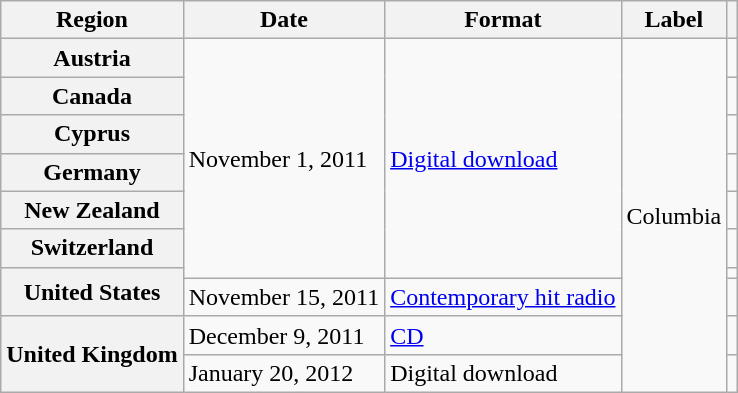<table class="wikitable plainrowheaders">
<tr>
<th scope="col">Region</th>
<th scope="col">Date</th>
<th scope="col">Format</th>
<th scope="col">Label</th>
<th scope="col"></th>
</tr>
<tr>
<th scope="row">Austria</th>
<td rowspan="7">November 1, 2011</td>
<td rowspan="7"><a href='#'>Digital download</a></td>
<td rowspan="10">Columbia</td>
<td align="center"></td>
</tr>
<tr>
<th scope="row">Canada</th>
<td align="center"></td>
</tr>
<tr>
<th scope="row">Cyprus</th>
<td align="center"></td>
</tr>
<tr>
<th scope="row">Germany</th>
<td align="center"></td>
</tr>
<tr>
<th scope="row">New Zealand</th>
<td align="center"></td>
</tr>
<tr>
<th scope="row">Switzerland</th>
<td align="center"></td>
</tr>
<tr>
<th rowspan="2" scope="row">United States</th>
<td align="center"></td>
</tr>
<tr>
<td>November 15, 2011</td>
<td><a href='#'>Contemporary hit radio</a></td>
<td align="center"></td>
</tr>
<tr>
<th rowspan="2" scope="row">United Kingdom</th>
<td>December 9, 2011</td>
<td><a href='#'>CD</a></td>
<td align="center"></td>
</tr>
<tr>
<td>January 20, 2012</td>
<td>Digital download</td>
<td align="center"></td>
</tr>
</table>
